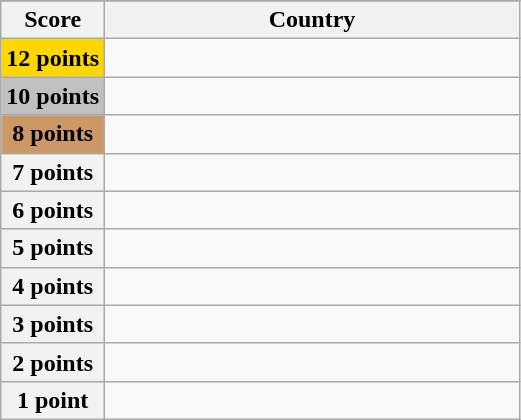<table class="wikitable">
<tr>
</tr>
<tr>
<th scope="col" width="20%">Score</th>
<th scope="col">Country</th>
</tr>
<tr>
<th scope="row" style="background:gold">12 points</th>
<td></td>
</tr>
<tr>
<th scope="row" style="background:silver">10 points</th>
<td></td>
</tr>
<tr>
<th scope="row" style="background:#CC9966">8 points</th>
<td></td>
</tr>
<tr>
<th scope="row">7 points</th>
<td></td>
</tr>
<tr>
<th scope="row">6 points</th>
<td></td>
</tr>
<tr>
<th scope="row">5 points</th>
<td></td>
</tr>
<tr>
<th scope="row">4 points</th>
<td></td>
</tr>
<tr>
<th scope="row">3 points</th>
<td></td>
</tr>
<tr>
<th scope="row">2 points</th>
<td></td>
</tr>
<tr>
<th scope="row">1 point</th>
<td></td>
</tr>
</table>
